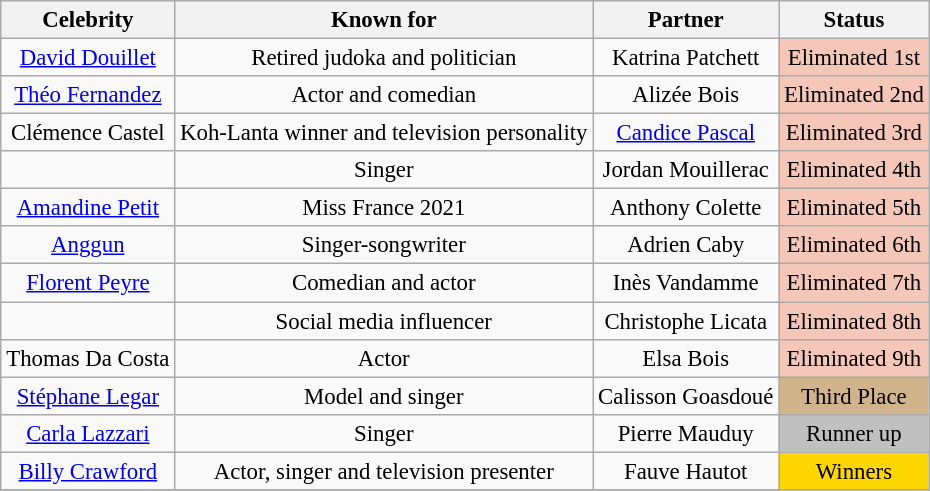<table class="wikitable sortable" style="margin:auto; text-align:center; font-size:95%;">
<tr>
<th>Celebrity</th>
<th>Known for</th>
<th>Partner</th>
<th>Status</th>
</tr>
<tr>
<td><a href='#'>David Douillet</a></td>
<td>Retired judoka and politician</td>
<td>Katrina Patchett</td>
<td style="background-color:#f4c7b8;">Eliminated 1st<br></td>
</tr>
<tr>
<td><a href='#'>Théo Fernandez</a></td>
<td>Actor and comedian</td>
<td>Alizée Bois</td>
<td style="background-color:#f4c7b8;">Eliminated 2nd<br></td>
</tr>
<tr>
<td>Clémence Castel</td>
<td>Koh-Lanta winner and television personality</td>
<td><a href='#'>Candice Pascal</a></td>
<td style="background-color:#f4c7b8;">Eliminated 3rd<br></td>
</tr>
<tr>
<td></td>
<td>Singer</td>
<td>Jordan Mouillerac</td>
<td style="background-color:#f4c7b8;">Eliminated 4th<br></td>
</tr>
<tr>
<td><a href='#'>Amandine Petit</a></td>
<td>Miss France 2021</td>
<td>Anthony Colette</td>
<td style="background-color:#f4c7b8;">Eliminated 5th<br></td>
</tr>
<tr>
<td><a href='#'>Anggun</a></td>
<td>Singer-songwriter</td>
<td>Adrien Caby</td>
<td style="background-color:#f4c7b8;">Eliminated 6th<br></td>
</tr>
<tr>
<td><a href='#'>Florent Peyre</a></td>
<td>Comedian and actor</td>
<td>Inès Vandamme</td>
<td style="background-color:#f4c7b8;">Eliminated 7th<br></td>
</tr>
<tr>
<td></td>
<td>Social media influencer</td>
<td>Christophe Licata<br><em></em></td>
<td style="background-color:#f4c7b8;">Eliminated 8th<br></td>
</tr>
<tr>
<td>Thomas Da Costa</td>
<td>Actor</td>
<td>Elsa Bois</td>
<td style="background-color:#f4c7b8;">Eliminated 9th<br></td>
</tr>
<tr>
<td><a href='#'>Stéphane Legar</a></td>
<td>Model and singer</td>
<td>Calisson Goasdoué <br><em></em></td>
<td style="background:tan;">Third Place<br></td>
</tr>
<tr>
<td><a href='#'>Carla Lazzari</a></td>
<td>Singer</td>
<td>Pierre Mauduy</td>
<td style="background:silver;">Runner up<br></td>
</tr>
<tr>
<td><a href='#'>Billy Crawford</a></td>
<td>Actor, singer and television presenter</td>
<td>Fauve Hautot</td>
<td style="background:gold;">Winners<br></td>
</tr>
<tr>
</tr>
</table>
